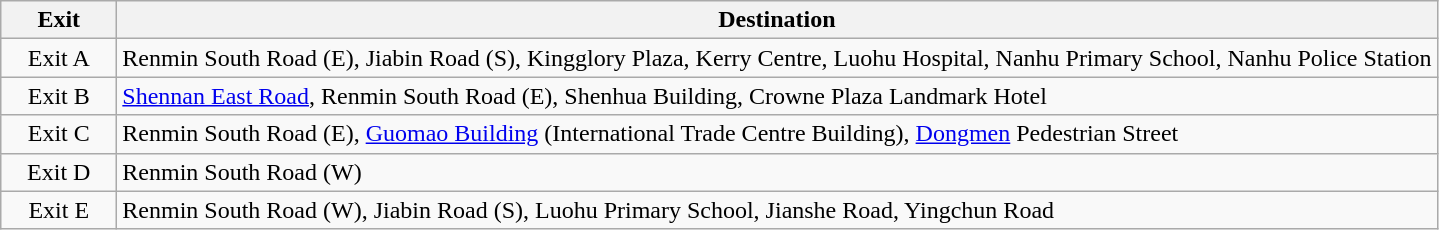<table class="wikitable">
<tr>
<th style="width:70px">Exit</th>
<th>Destination</th>
</tr>
<tr>
<td align="center">Exit A</td>
<td>Renmin South Road (E), Jiabin Road (S), Kingglory Plaza, Kerry Centre, Luohu Hospital, Nanhu Primary School, Nanhu Police Station</td>
</tr>
<tr>
<td align="center">Exit B</td>
<td><a href='#'>Shennan East Road</a>, Renmin South Road (E), Shenhua Building, Crowne Plaza Landmark Hotel</td>
</tr>
<tr>
<td align="center">Exit C</td>
<td>Renmin South Road (E), <a href='#'>Guomao Building</a> (International Trade Centre Building), <a href='#'>Dongmen</a> Pedestrian Street</td>
</tr>
<tr>
<td align="center">Exit D</td>
<td>Renmin South Road (W)</td>
</tr>
<tr>
<td align="center">Exit E</td>
<td>Renmin South Road (W), Jiabin Road (S), Luohu Primary School, Jianshe Road, Yingchun Road</td>
</tr>
</table>
